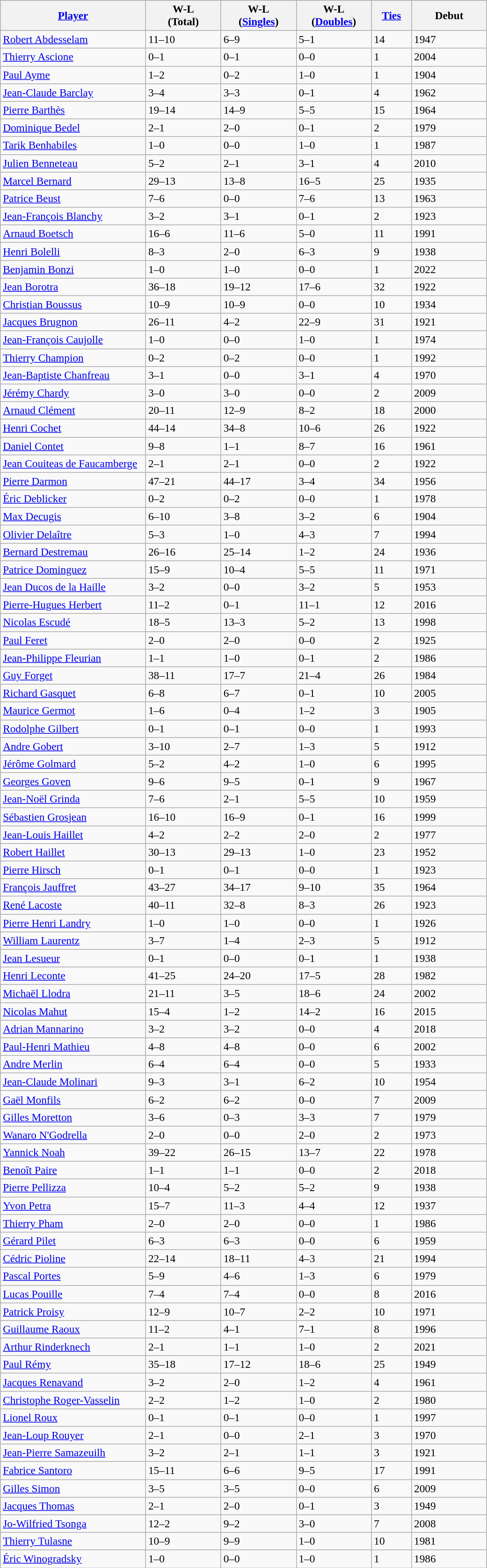<table class="wikitable sortable" style=font-size:97%>
<tr>
<th width=200><a href='#'>Player</a></th>
<th width=100>W-L<br>(Total)</th>
<th width=100>W-L<br>(<a href='#'>Singles</a>)</th>
<th width=100>W-L<br>(<a href='#'>Doubles</a>)</th>
<th width=50><a href='#'>Ties</a></th>
<th width=100>Debut</th>
</tr>
<tr>
<td><a href='#'>Robert Abdesselam</a></td>
<td>11–10</td>
<td>6–9</td>
<td>5–1</td>
<td>14</td>
<td>1947</td>
</tr>
<tr>
<td><a href='#'>Thierry Ascione</a></td>
<td>0–1</td>
<td>0–1</td>
<td>0–0</td>
<td>1</td>
<td>2004</td>
</tr>
<tr>
<td><a href='#'>Paul Ayme</a></td>
<td>1–2</td>
<td>0–2</td>
<td>1–0</td>
<td>1</td>
<td>1904</td>
</tr>
<tr>
<td><a href='#'>Jean-Claude Barclay</a></td>
<td>3–4</td>
<td>3–3</td>
<td>0–1</td>
<td>4</td>
<td>1962</td>
</tr>
<tr>
<td><a href='#'>Pierre Barthès</a></td>
<td>19–14</td>
<td>14–9</td>
<td>5–5</td>
<td>15</td>
<td>1964</td>
</tr>
<tr>
<td><a href='#'>Dominique Bedel</a></td>
<td>2–1</td>
<td>2–0</td>
<td>0–1</td>
<td>2</td>
<td>1979</td>
</tr>
<tr>
<td><a href='#'>Tarik Benhabiles</a></td>
<td>1–0</td>
<td>0–0</td>
<td>1–0</td>
<td>1</td>
<td>1987</td>
</tr>
<tr>
<td><a href='#'>Julien Benneteau</a></td>
<td>5–2</td>
<td>2–1</td>
<td>3–1</td>
<td>4</td>
<td>2010</td>
</tr>
<tr>
<td><a href='#'>Marcel Bernard</a></td>
<td>29–13</td>
<td>13–8</td>
<td>16–5</td>
<td>25</td>
<td>1935</td>
</tr>
<tr>
<td><a href='#'>Patrice Beust</a></td>
<td>7–6</td>
<td>0–0</td>
<td>7–6</td>
<td>13</td>
<td>1963</td>
</tr>
<tr>
<td><a href='#'>Jean-François Blanchy</a></td>
<td>3–2</td>
<td>3–1</td>
<td>0–1</td>
<td>2</td>
<td>1923</td>
</tr>
<tr>
<td><a href='#'>Arnaud Boetsch</a></td>
<td>16–6</td>
<td>11–6</td>
<td>5–0</td>
<td>11</td>
<td>1991</td>
</tr>
<tr>
<td><a href='#'>Henri Bolelli</a></td>
<td>8–3</td>
<td>2–0</td>
<td>6–3</td>
<td>9</td>
<td>1938</td>
</tr>
<tr>
<td><a href='#'>Benjamin Bonzi</a></td>
<td>1–0</td>
<td>1–0</td>
<td>0–0</td>
<td>1</td>
<td>2022</td>
</tr>
<tr>
<td><a href='#'>Jean Borotra</a></td>
<td>36–18</td>
<td>19–12</td>
<td>17–6</td>
<td>32</td>
<td>1922</td>
</tr>
<tr>
<td><a href='#'>Christian Boussus</a></td>
<td>10–9</td>
<td>10–9</td>
<td>0–0</td>
<td>10</td>
<td>1934</td>
</tr>
<tr>
<td><a href='#'>Jacques Brugnon</a></td>
<td>26–11</td>
<td>4–2</td>
<td>22–9</td>
<td>31</td>
<td>1921</td>
</tr>
<tr>
<td><a href='#'>Jean-François Caujolle</a></td>
<td>1–0</td>
<td>0–0</td>
<td>1–0</td>
<td>1</td>
<td>1974</td>
</tr>
<tr>
<td><a href='#'>Thierry Champion</a></td>
<td>0–2</td>
<td>0–2</td>
<td>0–0</td>
<td>1</td>
<td>1992</td>
</tr>
<tr>
<td><a href='#'>Jean-Baptiste Chanfreau</a></td>
<td>3–1</td>
<td>0–0</td>
<td>3–1</td>
<td>4</td>
<td>1970</td>
</tr>
<tr>
<td><a href='#'>Jérémy Chardy</a></td>
<td>3–0</td>
<td>3–0</td>
<td>0–0</td>
<td>2</td>
<td>2009</td>
</tr>
<tr>
<td><a href='#'>Arnaud Clément</a></td>
<td>20–11</td>
<td>12–9</td>
<td>8–2</td>
<td>18</td>
<td>2000</td>
</tr>
<tr>
<td><a href='#'>Henri Cochet</a></td>
<td>44–14</td>
<td>34–8</td>
<td>10–6</td>
<td>26</td>
<td>1922</td>
</tr>
<tr>
<td><a href='#'>Daniel Contet</a></td>
<td>9–8</td>
<td>1–1</td>
<td>8–7</td>
<td>16</td>
<td>1961</td>
</tr>
<tr>
<td><a href='#'>Jean Couiteas de Faucamberge</a></td>
<td>2–1</td>
<td>2–1</td>
<td>0–0</td>
<td>2</td>
<td>1922</td>
</tr>
<tr>
<td><a href='#'>Pierre Darmon</a></td>
<td>47–21</td>
<td>44–17</td>
<td>3–4</td>
<td>34</td>
<td>1956</td>
</tr>
<tr>
<td><a href='#'>Éric Deblicker</a></td>
<td>0–2</td>
<td>0–2</td>
<td>0–0</td>
<td>1</td>
<td>1978</td>
</tr>
<tr>
<td><a href='#'>Max Decugis</a></td>
<td>6–10</td>
<td>3–8</td>
<td>3–2</td>
<td>6</td>
<td>1904</td>
</tr>
<tr>
<td><a href='#'>Olivier Delaître</a></td>
<td>5–3</td>
<td>1–0</td>
<td>4–3</td>
<td>7</td>
<td>1994</td>
</tr>
<tr>
<td><a href='#'>Bernard Destremau</a></td>
<td>26–16</td>
<td>25–14</td>
<td>1–2</td>
<td>24</td>
<td>1936</td>
</tr>
<tr>
<td><a href='#'>Patrice Dominguez</a></td>
<td>15–9</td>
<td>10–4</td>
<td>5–5</td>
<td>11</td>
<td>1971</td>
</tr>
<tr>
<td><a href='#'>Jean Ducos de la Haille</a></td>
<td>3–2</td>
<td>0–0</td>
<td>3–2</td>
<td>5</td>
<td>1953</td>
</tr>
<tr>
<td><a href='#'>Pierre-Hugues Herbert</a></td>
<td>11–2</td>
<td>0–1</td>
<td>11–1</td>
<td>12</td>
<td>2016</td>
</tr>
<tr>
<td><a href='#'>Nicolas Escudé</a></td>
<td>18–5</td>
<td>13–3</td>
<td>5–2</td>
<td>13</td>
<td>1998</td>
</tr>
<tr>
<td><a href='#'>Paul Feret</a></td>
<td>2–0</td>
<td>2–0</td>
<td>0–0</td>
<td>2</td>
<td>1925</td>
</tr>
<tr>
<td><a href='#'>Jean-Philippe Fleurian</a></td>
<td>1–1</td>
<td>1–0</td>
<td>0–1</td>
<td>2</td>
<td>1986</td>
</tr>
<tr>
<td><a href='#'>Guy Forget</a></td>
<td>38–11</td>
<td>17–7</td>
<td>21–4</td>
<td>26</td>
<td>1984</td>
</tr>
<tr>
<td><a href='#'>Richard Gasquet</a></td>
<td>6–8</td>
<td>6–7</td>
<td>0–1</td>
<td>10</td>
<td>2005</td>
</tr>
<tr>
<td><a href='#'>Maurice Germot</a></td>
<td>1–6</td>
<td>0–4</td>
<td>1–2</td>
<td>3</td>
<td>1905</td>
</tr>
<tr>
<td><a href='#'>Rodolphe Gilbert</a></td>
<td>0–1</td>
<td>0–1</td>
<td>0–0</td>
<td>1</td>
<td>1993</td>
</tr>
<tr>
<td><a href='#'>Andre Gobert</a></td>
<td>3–10</td>
<td>2–7</td>
<td>1–3</td>
<td>5</td>
<td>1912</td>
</tr>
<tr>
<td><a href='#'>Jérôme Golmard</a></td>
<td>5–2</td>
<td>4–2</td>
<td>1–0</td>
<td>6</td>
<td>1995</td>
</tr>
<tr>
<td><a href='#'>Georges Goven</a></td>
<td>9–6</td>
<td>9–5</td>
<td>0–1</td>
<td>9</td>
<td>1967</td>
</tr>
<tr>
<td><a href='#'>Jean-Noël Grinda</a></td>
<td>7–6</td>
<td>2–1</td>
<td>5–5</td>
<td>10</td>
<td>1959</td>
</tr>
<tr>
<td><a href='#'>Sébastien Grosjean</a></td>
<td>16–10</td>
<td>16–9</td>
<td>0–1</td>
<td>16</td>
<td>1999</td>
</tr>
<tr>
<td><a href='#'>Jean-Louis Haillet</a></td>
<td>4–2</td>
<td>2–2</td>
<td>2–0</td>
<td>2</td>
<td>1977</td>
</tr>
<tr>
<td><a href='#'>Robert Haillet</a></td>
<td>30–13</td>
<td>29–13</td>
<td>1–0</td>
<td>23</td>
<td>1952</td>
</tr>
<tr>
<td><a href='#'>Pierre Hirsch</a></td>
<td>0–1</td>
<td>0–1</td>
<td>0–0</td>
<td>1</td>
<td>1923</td>
</tr>
<tr>
<td><a href='#'>François Jauffret</a></td>
<td>43–27</td>
<td>34–17</td>
<td>9–10</td>
<td>35</td>
<td>1964</td>
</tr>
<tr>
<td><a href='#'>René Lacoste</a></td>
<td>40–11</td>
<td>32–8</td>
<td>8–3</td>
<td>26</td>
<td>1923</td>
</tr>
<tr>
<td><a href='#'>Pierre Henri Landry</a></td>
<td>1–0</td>
<td>1–0</td>
<td>0–0</td>
<td>1</td>
<td>1926</td>
</tr>
<tr>
<td><a href='#'>William Laurentz</a></td>
<td>3–7</td>
<td>1–4</td>
<td>2–3</td>
<td>5</td>
<td>1912</td>
</tr>
<tr>
<td><a href='#'>Jean Lesueur</a></td>
<td>0–1</td>
<td>0–0</td>
<td>0–1</td>
<td>1</td>
<td>1938</td>
</tr>
<tr>
<td><a href='#'>Henri Leconte</a></td>
<td>41–25</td>
<td>24–20</td>
<td>17–5</td>
<td>28</td>
<td>1982</td>
</tr>
<tr>
<td><a href='#'>Michaël Llodra</a></td>
<td>21–11</td>
<td>3–5</td>
<td>18–6</td>
<td>24</td>
<td>2002</td>
</tr>
<tr>
<td><a href='#'>Nicolas Mahut</a></td>
<td>15–4</td>
<td>1–2</td>
<td>14–2</td>
<td>16</td>
<td>2015</td>
</tr>
<tr>
<td><a href='#'>Adrian Mannarino</a></td>
<td>3–2</td>
<td>3–2</td>
<td>0–0</td>
<td>4</td>
<td>2018</td>
</tr>
<tr>
<td><a href='#'>Paul-Henri Mathieu</a></td>
<td>4–8</td>
<td>4–8</td>
<td>0–0</td>
<td>6</td>
<td>2002</td>
</tr>
<tr>
<td><a href='#'>Andre Merlin</a></td>
<td>6–4</td>
<td>6–4</td>
<td>0–0</td>
<td>5</td>
<td>1933</td>
</tr>
<tr>
<td><a href='#'>Jean-Claude Molinari</a></td>
<td>9–3</td>
<td>3–1</td>
<td>6–2</td>
<td>10</td>
<td>1954</td>
</tr>
<tr>
<td><a href='#'>Gaël Monfils</a></td>
<td>6–2</td>
<td>6–2</td>
<td>0–0</td>
<td>7</td>
<td>2009</td>
</tr>
<tr>
<td><a href='#'>Gilles Moretton</a></td>
<td>3–6</td>
<td>0–3</td>
<td>3–3</td>
<td>7</td>
<td>1979</td>
</tr>
<tr>
<td><a href='#'>Wanaro N'Godrella</a></td>
<td>2–0</td>
<td>0–0</td>
<td>2–0</td>
<td>2</td>
<td>1973</td>
</tr>
<tr>
<td><a href='#'>Yannick Noah</a></td>
<td>39–22</td>
<td>26–15</td>
<td>13–7</td>
<td>22</td>
<td>1978</td>
</tr>
<tr>
<td><a href='#'>Benoît Paire</a></td>
<td>1–1</td>
<td>1–1</td>
<td>0–0</td>
<td>2</td>
<td>2018</td>
</tr>
<tr>
<td><a href='#'>Pierre Pellizza</a></td>
<td>10–4</td>
<td>5–2</td>
<td>5–2</td>
<td>9</td>
<td>1938</td>
</tr>
<tr>
<td><a href='#'>Yvon Petra</a></td>
<td>15–7</td>
<td>11–3</td>
<td>4–4</td>
<td>12</td>
<td>1937</td>
</tr>
<tr>
<td><a href='#'>Thierry Pham</a></td>
<td>2–0</td>
<td>2–0</td>
<td>0–0</td>
<td>1</td>
<td>1986</td>
</tr>
<tr>
<td><a href='#'>Gérard Pilet</a></td>
<td>6–3</td>
<td>6–3</td>
<td>0–0</td>
<td>6</td>
<td>1959</td>
</tr>
<tr>
<td><a href='#'>Cédric Pioline</a></td>
<td>22–14</td>
<td>18–11</td>
<td>4–3</td>
<td>21</td>
<td>1994</td>
</tr>
<tr>
<td><a href='#'>Pascal Portes</a></td>
<td>5–9</td>
<td>4–6</td>
<td>1–3</td>
<td>6</td>
<td>1979</td>
</tr>
<tr>
<td><a href='#'>Lucas Pouille</a></td>
<td>7–4</td>
<td>7–4</td>
<td>0–0</td>
<td>8</td>
<td>2016</td>
</tr>
<tr>
<td><a href='#'>Patrick Proisy</a></td>
<td>12–9</td>
<td>10–7</td>
<td>2–2</td>
<td>10</td>
<td>1971</td>
</tr>
<tr>
<td><a href='#'>Guillaume Raoux</a></td>
<td>11–2</td>
<td>4–1</td>
<td>7–1</td>
<td>8</td>
<td>1996</td>
</tr>
<tr>
<td><a href='#'>Arthur Rinderknech</a></td>
<td>2–1</td>
<td>1–1</td>
<td>1–0</td>
<td>2</td>
<td>2021</td>
</tr>
<tr>
<td><a href='#'>Paul Rémy</a></td>
<td>35–18</td>
<td>17–12</td>
<td>18–6</td>
<td>25</td>
<td>1949</td>
</tr>
<tr>
<td><a href='#'>Jacques Renavand</a></td>
<td>3–2</td>
<td>2–0</td>
<td>1–2</td>
<td>4</td>
<td>1961</td>
</tr>
<tr>
<td><a href='#'>Christophe Roger-Vasselin</a></td>
<td>2–2</td>
<td>1–2</td>
<td>1–0</td>
<td>2</td>
<td>1980</td>
</tr>
<tr>
<td><a href='#'>Lionel Roux</a></td>
<td>0–1</td>
<td>0–1</td>
<td>0–0</td>
<td>1</td>
<td>1997</td>
</tr>
<tr>
<td><a href='#'>Jean-Loup Rouyer</a></td>
<td>2–1</td>
<td>0–0</td>
<td>2–1</td>
<td>3</td>
<td>1970</td>
</tr>
<tr>
<td><a href='#'>Jean-Pierre Samazeuilh</a></td>
<td>3–2</td>
<td>2–1</td>
<td>1–1</td>
<td>3</td>
<td>1921</td>
</tr>
<tr>
<td><a href='#'>Fabrice Santoro</a></td>
<td>15–11</td>
<td>6–6</td>
<td>9–5</td>
<td>17</td>
<td>1991</td>
</tr>
<tr>
<td><a href='#'>Gilles Simon</a></td>
<td>3–5</td>
<td>3–5</td>
<td>0–0</td>
<td>6</td>
<td>2009</td>
</tr>
<tr>
<td><a href='#'>Jacques Thomas</a></td>
<td>2–1</td>
<td>2–0</td>
<td>0–1</td>
<td>3</td>
<td>1949</td>
</tr>
<tr>
<td><a href='#'>Jo-Wilfried Tsonga</a></td>
<td>12–2</td>
<td>9–2</td>
<td>3–0</td>
<td>7</td>
<td>2008</td>
</tr>
<tr>
<td><a href='#'>Thierry Tulasne</a></td>
<td>10–9</td>
<td>9–9</td>
<td>1–0</td>
<td>10</td>
<td>1981</td>
</tr>
<tr>
<td><a href='#'>Éric Winogradsky</a></td>
<td>1–0</td>
<td>0–0</td>
<td>1–0</td>
<td>1</td>
<td>1986</td>
</tr>
</table>
